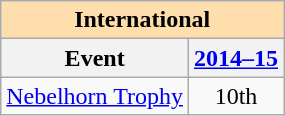<table class="wikitable" style="text-align:center">
<tr>
<th style="background-color: #ffdead; " colspan=2 align=center>International</th>
</tr>
<tr>
<th>Event</th>
<th><a href='#'>2014–15</a></th>
</tr>
<tr>
<td align=left> <a href='#'>Nebelhorn Trophy</a></td>
<td>10th</td>
</tr>
</table>
